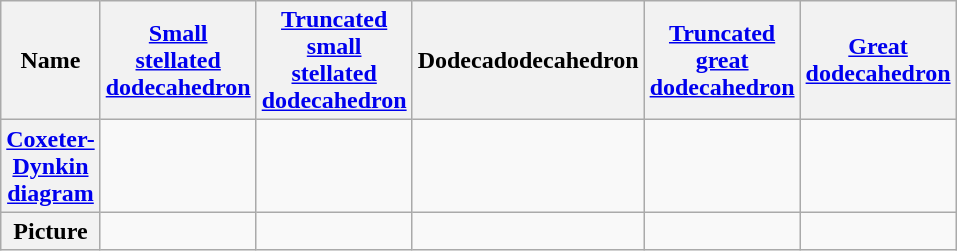<table class="wikitable" width=500>
<tr>
<th>Name</th>
<th><a href='#'>Small stellated dodecahedron</a></th>
<th><a href='#'>Truncated small stellated dodecahedron</a></th>
<th>Dodecadodecahedron</th>
<th><a href='#'>Truncated<br>great<br>dodecahedron</a></th>
<th><a href='#'>Great<br>dodecahedron</a></th>
</tr>
<tr align=center>
<th><a href='#'>Coxeter-Dynkin<br>diagram</a></th>
<td></td>
<td></td>
<td></td>
<td></td>
<td></td>
</tr>
<tr align=center>
<th>Picture</th>
<td></td>
<td></td>
<td></td>
<td></td>
<td></td>
</tr>
</table>
